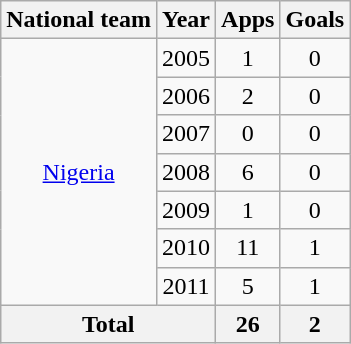<table class="wikitable" style="text-align:center">
<tr>
<th>National team</th>
<th>Year</th>
<th>Apps</th>
<th>Goals</th>
</tr>
<tr>
<td rowspan="7"><a href='#'>Nigeria</a></td>
<td>2005</td>
<td>1</td>
<td>0</td>
</tr>
<tr>
<td>2006</td>
<td>2</td>
<td>0</td>
</tr>
<tr>
<td>2007</td>
<td>0</td>
<td>0</td>
</tr>
<tr>
<td>2008</td>
<td>6</td>
<td>0</td>
</tr>
<tr>
<td>2009</td>
<td>1</td>
<td>0</td>
</tr>
<tr>
<td>2010</td>
<td>11</td>
<td>1</td>
</tr>
<tr>
<td>2011</td>
<td>5</td>
<td>1</td>
</tr>
<tr>
<th colspan="2">Total</th>
<th>26</th>
<th>2</th>
</tr>
</table>
